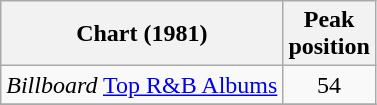<table class="wikitable" style="text-align:center;">
<tr>
<th>Chart (1981)</th>
<th>Peak<br>position</th>
</tr>
<tr>
<td><em>Billboard</em> <a href='#'>Top R&B Albums</a></td>
<td>54</td>
</tr>
<tr>
</tr>
</table>
